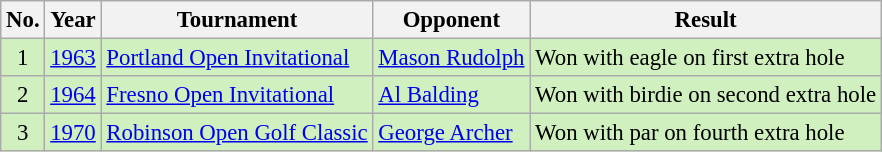<table class="wikitable" style="font-size:95%;">
<tr>
<th>No.</th>
<th>Year</th>
<th>Tournament</th>
<th>Opponent</th>
<th>Result</th>
</tr>
<tr style="background:#D0F0C0;">
<td align=center>1</td>
<td><a href='#'>1963</a></td>
<td><a href='#'>Portland Open Invitational</a></td>
<td> <a href='#'>Mason Rudolph</a></td>
<td>Won with eagle on first extra hole</td>
</tr>
<tr style="background:#D0F0C0;">
<td align=center>2</td>
<td><a href='#'>1964</a></td>
<td><a href='#'>Fresno Open Invitational</a></td>
<td> <a href='#'>Al Balding</a></td>
<td>Won with birdie on second extra hole</td>
</tr>
<tr style="background:#D0F0C0;">
<td align=center>3</td>
<td><a href='#'>1970</a></td>
<td><a href='#'>Robinson Open Golf Classic</a></td>
<td> <a href='#'>George Archer</a></td>
<td>Won with par on fourth extra hole</td>
</tr>
</table>
